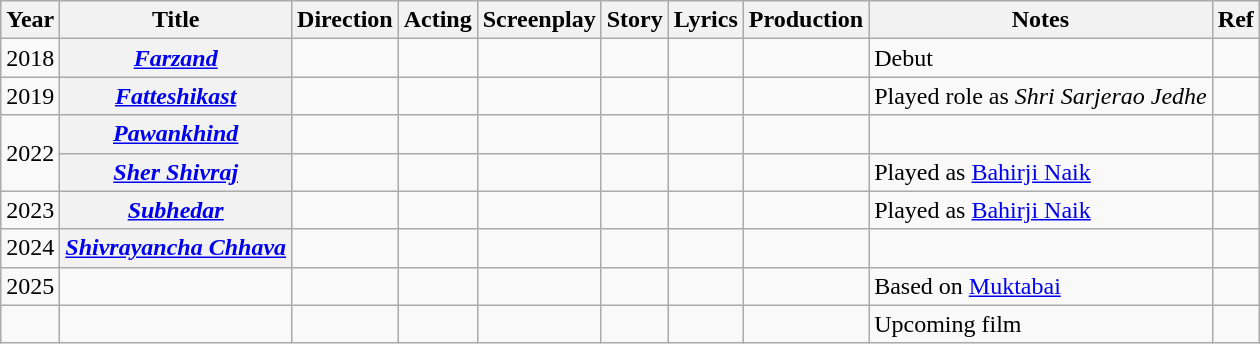<table class="wikitable sortable plainrowheaders">
<tr>
<th scope="col">Year</th>
<th scope="col">Title</th>
<th scope="col">Direction</th>
<th scope="col">Acting</th>
<th scope="col">Screenplay</th>
<th scope="col">Story</th>
<th scope="col">Lyrics</th>
<th scope="col">Production</th>
<th scope="col">Notes</th>
<th scope="col">Ref</th>
</tr>
<tr>
<td>2018</td>
<th scope="row"><em><a href='#'>Farzand</a></em></th>
<td></td>
<td></td>
<td></td>
<td></td>
<td></td>
<td></td>
<td>Debut</td>
<td></td>
</tr>
<tr>
<td>2019</td>
<th scope="row"><em><a href='#'>Fatteshikast</a></em></th>
<td></td>
<td></td>
<td></td>
<td></td>
<td></td>
<td></td>
<td>Played role as <em>Shri Sarjerao Jedhe</em></td>
<td></td>
</tr>
<tr>
<td rowspan="2">2022</td>
<th scope="row"><em><a href='#'>Pawankhind</a></em></th>
<td></td>
<td></td>
<td></td>
<td></td>
<td></td>
<td></td>
<td></td>
<td></td>
</tr>
<tr>
<th scope="row"><em><a href='#'>Sher Shivraj</a></em></th>
<td></td>
<td></td>
<td></td>
<td></td>
<td></td>
<td></td>
<td>Played as <a href='#'>Bahirji Naik</a></td>
<td></td>
</tr>
<tr>
<td>2023</td>
<th scope="row"><em><a href='#'>Subhedar</a></em></th>
<td></td>
<td></td>
<td></td>
<td></td>
<td></td>
<td></td>
<td>Played as <a href='#'>Bahirji Naik</a></td>
<td></td>
</tr>
<tr>
<td>2024</td>
<th scope="row"><em><a href='#'>Shivrayancha Chhava</a></em></th>
<td></td>
<td></td>
<td></td>
<td></td>
<td></td>
<td></td>
<td></td>
<td></td>
</tr>
<tr>
<td>2025</td>
<td></td>
<td></td>
<td></td>
<td></td>
<td></td>
<td></td>
<td></td>
<td>Based on <a href='#'>Muktabai</a></td>
<td></td>
</tr>
<tr>
<td></td>
<td></td>
<td></td>
<td></td>
<td></td>
<td></td>
<td></td>
<td></td>
<td>Upcoming film</td>
<td></td>
</tr>
</table>
